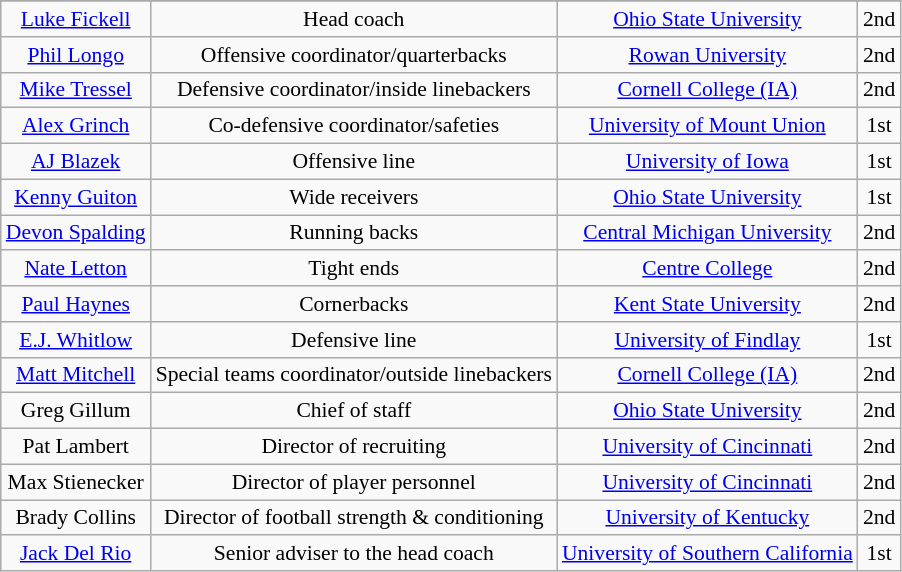<table class="wikitable" border="1" style="font-size:90%;">
<tr>
</tr>
<tr>
<td align=center><a href='#'>Luke Fickell</a></td>
<td align=center>Head coach</td>
<td align=center><a href='#'>Ohio State University</a></td>
<td align=center>2nd</td>
</tr>
<tr>
<td align=center><a href='#'>Phil Longo</a></td>
<td align=center>Offensive coordinator/quarterbacks</td>
<td align=center><a href='#'>Rowan University</a></td>
<td align=center>2nd</td>
</tr>
<tr>
<td align=center><a href='#'>Mike Tressel</a></td>
<td align=center>Defensive coordinator/inside linebackers</td>
<td align=center><a href='#'>Cornell College (IA)</a></td>
<td align=center>2nd</td>
</tr>
<tr>
<td align=center><a href='#'>Alex Grinch</a></td>
<td align="center">Co-defensive coordinator/safeties</td>
<td align=center><a href='#'>University of Mount Union</a></td>
<td align=center>1st</td>
</tr>
<tr>
<td align=center><a href='#'>AJ Blazek</a></td>
<td align=center>Offensive line</td>
<td align=center><a href='#'>University of Iowa</a></td>
<td align=center>1st</td>
</tr>
<tr>
<td align=center><a href='#'>Kenny Guiton</a></td>
<td align=center>Wide receivers</td>
<td align=center><a href='#'>Ohio State University</a></td>
<td align=center>1st</td>
</tr>
<tr>
<td align=center><a href='#'>Devon Spalding</a></td>
<td align=center>Running backs</td>
<td align=center><a href='#'>Central Michigan University</a></td>
<td align=center>2nd</td>
</tr>
<tr>
<td align=center><a href='#'>Nate Letton</a></td>
<td align="center">Tight ends</td>
<td align=center><a href='#'>Centre College</a></td>
<td align=center>2nd</td>
</tr>
<tr>
<td align=center><a href='#'>Paul Haynes</a></td>
<td align="center">Cornerbacks</td>
<td align=center><a href='#'>Kent State University</a></td>
<td align=center>2nd</td>
</tr>
<tr>
<td align=center><a href='#'>E.J. Whitlow</a></td>
<td align="center">Defensive line</td>
<td align=center><a href='#'>University of Findlay</a></td>
<td align=center>1st</td>
</tr>
<tr>
<td align=center><a href='#'>Matt Mitchell</a></td>
<td align="center">Special teams coordinator/outside linebackers</td>
<td align=center><a href='#'>Cornell College (IA)</a></td>
<td align=center>2nd</td>
</tr>
<tr>
<td align=center>Greg Gillum</td>
<td align="center">Chief of staff</td>
<td align=center><a href='#'>Ohio State University</a></td>
<td align=center>2nd</td>
</tr>
<tr>
<td align=center>Pat Lambert</td>
<td align="center">Director of recruiting</td>
<td align=center><a href='#'>University of Cincinnati</a></td>
<td align=center>2nd</td>
</tr>
<tr>
<td align=center>Max Stienecker</td>
<td align="center">Director of player personnel</td>
<td align=center><a href='#'>University of Cincinnati</a></td>
<td align=center>2nd</td>
</tr>
<tr>
<td align=center>Brady Collins</td>
<td align="center">Director of football strength & conditioning</td>
<td align=center><a href='#'>University of Kentucky</a></td>
<td align=center>2nd</td>
</tr>
<tr>
<td align=center><a href='#'>Jack Del Rio</a></td>
<td align="center">Senior adviser to the head coach</td>
<td align=center><a href='#'>University of Southern California</a></td>
<td align=center>1st</td>
</tr>
</table>
